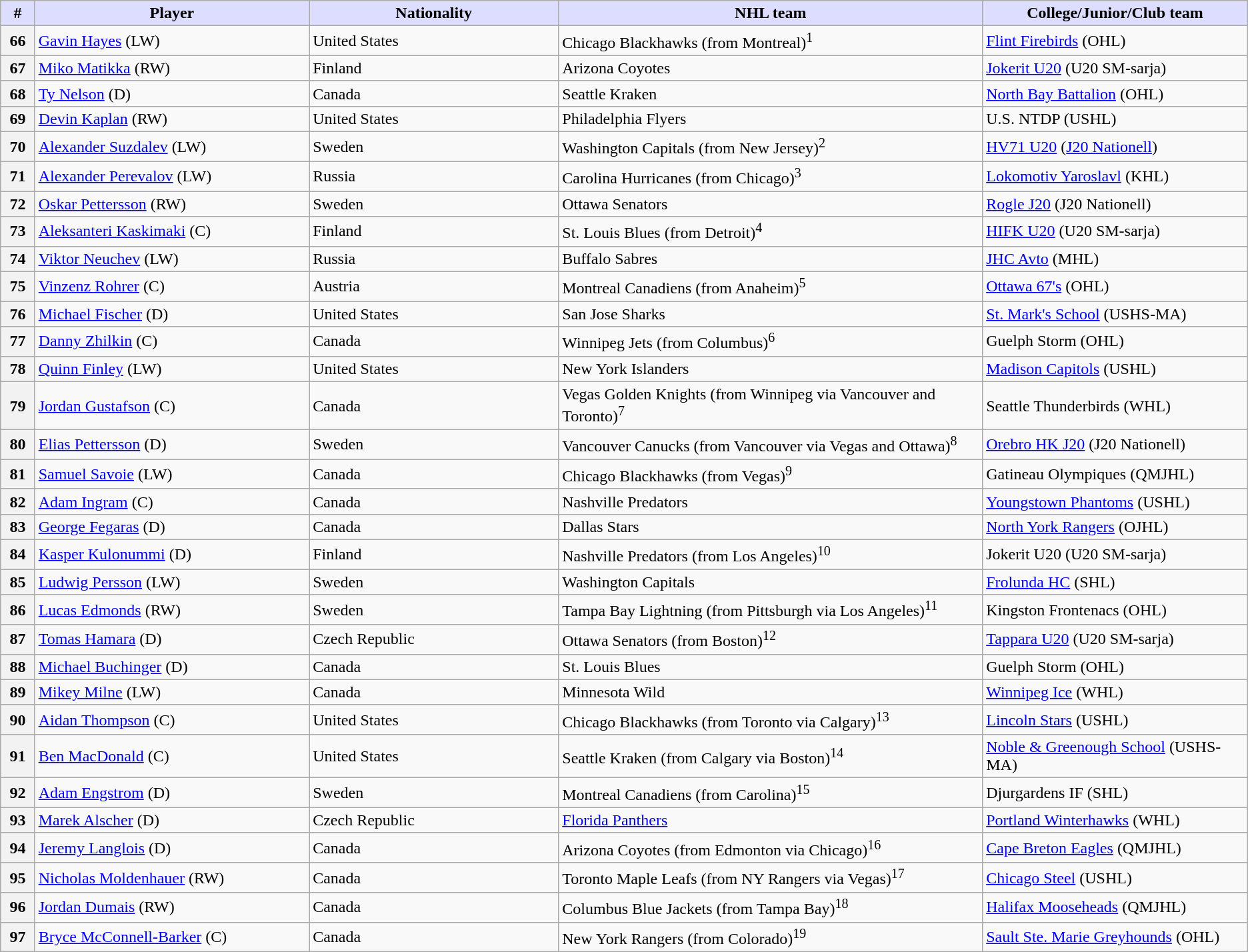<table class="wikitable">
<tr>
<th style="background:#ddf; width:2.75%;">#</th>
<th style="background:#ddf; width:22.0%;">Player</th>
<th style="background:#ddf; width:20.0%;">Nationality</th>
<th style="background:#ddf; width:34.0%;">NHL team</th>
<th style="background:#ddf; width:100.0%;">College/Junior/Club team</th>
</tr>
<tr>
<th>66</th>
<td><a href='#'>Gavin Hayes</a> (LW)</td>
<td> United States</td>
<td>Chicago Blackhawks (from Montreal)<sup>1</sup></td>
<td><a href='#'>Flint Firebirds</a> (OHL)</td>
</tr>
<tr>
<th>67</th>
<td><a href='#'>Miko Matikka</a> (RW)</td>
<td> Finland</td>
<td>Arizona Coyotes</td>
<td><a href='#'>Jokerit U20</a> (U20 SM-sarja)</td>
</tr>
<tr>
<th>68</th>
<td><a href='#'>Ty Nelson</a> (D)</td>
<td> Canada</td>
<td>Seattle Kraken</td>
<td><a href='#'>North Bay Battalion</a> (OHL)</td>
</tr>
<tr>
<th>69</th>
<td><a href='#'>Devin Kaplan</a> (RW)</td>
<td> United States</td>
<td>Philadelphia Flyers</td>
<td>U.S. NTDP (USHL)</td>
</tr>
<tr>
<th>70</th>
<td><a href='#'>Alexander Suzdalev</a> (LW)</td>
<td> Sweden</td>
<td>Washington Capitals (from New Jersey)<sup>2</sup></td>
<td><a href='#'>HV71 U20</a> (<a href='#'>J20 Nationell</a>)</td>
</tr>
<tr>
<th>71</th>
<td><a href='#'>Alexander Perevalov</a> (LW)</td>
<td> Russia</td>
<td>Carolina Hurricanes (from Chicago)<sup>3</sup></td>
<td><a href='#'>Lokomotiv Yaroslavl</a> (KHL)</td>
</tr>
<tr>
<th>72</th>
<td><a href='#'>Oskar Pettersson</a> (RW)</td>
<td> Sweden</td>
<td>Ottawa Senators</td>
<td><a href='#'>Rogle J20</a> (J20 Nationell)</td>
</tr>
<tr>
<th>73</th>
<td><a href='#'>Aleksanteri Kaskimaki</a> (C)</td>
<td> Finland</td>
<td>St. Louis Blues (from Detroit)<sup>4</sup></td>
<td><a href='#'>HIFK U20</a> (U20 SM-sarja)</td>
</tr>
<tr>
<th>74</th>
<td><a href='#'>Viktor Neuchev</a> (LW)</td>
<td> Russia</td>
<td>Buffalo Sabres</td>
<td><a href='#'>JHC Avto</a> (MHL)</td>
</tr>
<tr>
<th>75</th>
<td><a href='#'>Vinzenz Rohrer</a> (C)</td>
<td> Austria</td>
<td>Montreal Canadiens (from Anaheim)<sup>5</sup></td>
<td><a href='#'>Ottawa 67's</a> (OHL)</td>
</tr>
<tr>
<th>76</th>
<td><a href='#'>Michael Fischer</a> (D)</td>
<td> United States</td>
<td>San Jose Sharks</td>
<td><a href='#'>St. Mark's School</a> (USHS-MA)</td>
</tr>
<tr>
<th>77</th>
<td><a href='#'>Danny Zhilkin</a> (C)</td>
<td> Canada</td>
<td>Winnipeg Jets (from Columbus)<sup>6</sup></td>
<td>Guelph Storm (OHL)</td>
</tr>
<tr>
<th>78</th>
<td><a href='#'>Quinn Finley</a> (LW)</td>
<td> United States</td>
<td>New York Islanders</td>
<td><a href='#'>Madison Capitols</a> (USHL)</td>
</tr>
<tr>
<th>79</th>
<td><a href='#'>Jordan Gustafson</a> (C)</td>
<td> Canada</td>
<td>Vegas Golden Knights (from Winnipeg via Vancouver and Toronto)<sup>7</sup></td>
<td>Seattle Thunderbirds (WHL)</td>
</tr>
<tr>
<th>80</th>
<td><a href='#'>Elias Pettersson</a> (D)</td>
<td> Sweden</td>
<td>Vancouver Canucks (from Vancouver via Vegas and Ottawa)<sup>8</sup></td>
<td><a href='#'>Orebro HK J20</a> (J20 Nationell)</td>
</tr>
<tr>
<th>81</th>
<td><a href='#'>Samuel Savoie</a> (LW)</td>
<td> Canada</td>
<td>Chicago Blackhawks (from Vegas)<sup>9</sup></td>
<td>Gatineau Olympiques (QMJHL)</td>
</tr>
<tr>
<th>82</th>
<td><a href='#'>Adam Ingram</a> (C)</td>
<td> Canada</td>
<td>Nashville Predators</td>
<td><a href='#'>Youngstown Phantoms</a> (USHL)</td>
</tr>
<tr>
<th>83</th>
<td><a href='#'>George Fegaras</a> (D)</td>
<td> Canada</td>
<td>Dallas Stars</td>
<td><a href='#'>North York Rangers</a> (OJHL)</td>
</tr>
<tr>
<th>84</th>
<td><a href='#'>Kasper Kulonummi</a> (D)</td>
<td> Finland</td>
<td>Nashville Predators (from Los Angeles)<sup>10</sup></td>
<td>Jokerit U20 (U20 SM-sarja)</td>
</tr>
<tr>
<th>85</th>
<td><a href='#'>Ludwig Persson</a> (LW)</td>
<td> Sweden</td>
<td>Washington Capitals</td>
<td><a href='#'>Frolunda HC</a> (SHL)</td>
</tr>
<tr>
<th>86</th>
<td><a href='#'>Lucas Edmonds</a> (RW)</td>
<td> Sweden</td>
<td>Tampa Bay Lightning (from Pittsburgh via Los Angeles)<sup>11</sup></td>
<td>Kingston Frontenacs (OHL)</td>
</tr>
<tr>
<th>87</th>
<td><a href='#'>Tomas Hamara</a> (D)</td>
<td> Czech Republic</td>
<td>Ottawa Senators (from Boston)<sup>12</sup></td>
<td><a href='#'>Tappara U20</a> (U20 SM-sarja)</td>
</tr>
<tr>
<th>88</th>
<td><a href='#'>Michael Buchinger</a> (D)</td>
<td> Canada</td>
<td>St. Louis Blues</td>
<td>Guelph Storm (OHL)</td>
</tr>
<tr>
<th>89</th>
<td><a href='#'>Mikey Milne</a> (LW)</td>
<td> Canada</td>
<td>Minnesota Wild</td>
<td><a href='#'>Winnipeg Ice</a> (WHL)</td>
</tr>
<tr>
<th>90</th>
<td><a href='#'>Aidan Thompson</a> (C)</td>
<td> United States</td>
<td>Chicago Blackhawks (from Toronto via Calgary)<sup>13</sup></td>
<td><a href='#'>Lincoln Stars</a> (USHL)</td>
</tr>
<tr>
<th>91</th>
<td><a href='#'>Ben MacDonald</a> (C)</td>
<td> United States</td>
<td>Seattle Kraken (from Calgary via Boston)<sup>14</sup></td>
<td><a href='#'>Noble & Greenough School</a> (USHS-MA)</td>
</tr>
<tr>
<th>92</th>
<td><a href='#'>Adam Engstrom</a> (D)</td>
<td> Sweden</td>
<td>Montreal Canadiens (from Carolina)<sup>15</sup></td>
<td>Djurgardens IF (SHL)</td>
</tr>
<tr>
<th>93</th>
<td><a href='#'>Marek Alscher</a> (D)</td>
<td> Czech Republic</td>
<td><a href='#'>Florida Panthers</a></td>
<td><a href='#'>Portland Winterhawks</a> (WHL)</td>
</tr>
<tr>
<th>94</th>
<td><a href='#'>Jeremy Langlois</a> (D)</td>
<td> Canada</td>
<td>Arizona Coyotes (from Edmonton via Chicago)<sup>16</sup></td>
<td><a href='#'>Cape Breton Eagles</a> (QMJHL)</td>
</tr>
<tr>
<th>95</th>
<td><a href='#'>Nicholas Moldenhauer</a> (RW)</td>
<td> Canada</td>
<td>Toronto Maple Leafs (from NY Rangers via Vegas)<sup>17</sup></td>
<td><a href='#'>Chicago Steel</a> (USHL)</td>
</tr>
<tr>
<th>96</th>
<td><a href='#'>Jordan Dumais</a> (RW)</td>
<td> Canada</td>
<td>Columbus Blue Jackets (from Tampa Bay)<sup>18</sup></td>
<td><a href='#'>Halifax Mooseheads</a> (QMJHL)</td>
</tr>
<tr>
<th>97</th>
<td><a href='#'>Bryce McConnell-Barker</a> (C)</td>
<td> Canada</td>
<td>New York Rangers (from Colorado)<sup>19</sup></td>
<td><a href='#'>Sault Ste. Marie Greyhounds</a> (OHL)</td>
</tr>
</table>
